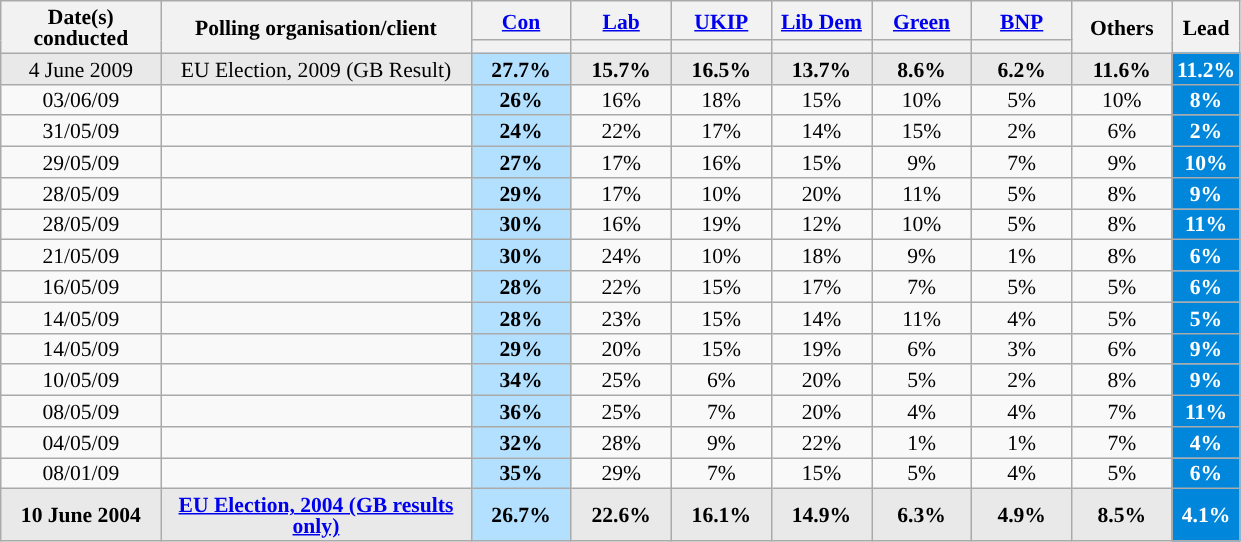<table class="wikitable sortable" style="text-align:center; font-size:90%; line-height:14px">
<tr>
<th style="width:100px;" rowspan="2">Date(s)<br>conducted</th>
<th style="width:200px;" rowspan="2">Polling organisation/client</th>
<th style="width:60px;" class="unsortable"><a href='#'>Con</a></th>
<th style="width:60px;" class="unsortable"><a href='#'>Lab</a></th>
<th style="width:60px;" class="unsortable"><a href='#'>UKIP</a></th>
<th style="width:60px;" class="unsortable"><a href='#'>Lib Dem</a></th>
<th style="width:60px;" class="unsortable"><a href='#'>Green</a></th>
<th style="width:60px;" class="unsortable"><a href='#'>BNP</a></th>
<th style="width:60px;" rowspan="2" class="unsortable">Others</th>
<th class="unsortable" style="width:20px;" rowspan="2">Lead</th>
</tr>
<tr>
<th class="unsortable" style="color:inherit;background:"></th>
<th class="unsortable" style="color:inherit;background:"></th>
<th class="unsortable" style="color:inherit;background:"></th>
<th class="unsortable" style="color:inherit;background:"></th>
<th class="unsortable" style="color:inherit;background:"></th>
<th class="unsortable" style="color:inherit;background:"></th>
</tr>
<tr>
<td align="center" bgcolor="#e9e9e9">4 June 2009</td>
<td align="center" bgcolor="#e9e9e9">EU Election, 2009 (GB Result)</td>
<td align="center" bgcolor="#B3E0FF"><strong>27.7%</strong></td>
<td align="center" bgcolor="#e9e9e9"><strong>15.7%</strong></td>
<td align="center" bgcolor="#e9e9e9"><strong>16.5%</strong></td>
<td align="center" bgcolor="#e9e9e9"><strong>13.7%</strong></td>
<td align="center" bgcolor="#e9e9e9"><strong>8.6%</strong></td>
<td align="center" bgcolor="#e9e9e9"><strong>6.2%</strong></td>
<td align="center" bgcolor="#e9e9e9"><strong>11.6%</strong></td>
<td style="background:#0087DC; color:white;"><strong>11.2%</strong></td>
</tr>
<tr>
<td>03/06/09</td>
<td></td>
<td style="background:#B3E0FF"><strong>26%</strong></td>
<td>16%</td>
<td>18%</td>
<td>15%</td>
<td>10%</td>
<td>5%</td>
<td>10%</td>
<td style="background:#0087DC; color:white;"><strong>8%</strong></td>
</tr>
<tr>
<td>31/05/09</td>
<td></td>
<td style="background:#B3E0FF"><strong>24%</strong></td>
<td>22%</td>
<td>17%</td>
<td>14%</td>
<td>15%</td>
<td>2%</td>
<td>6%</td>
<td style="background:#0087DC; color:white;"><strong>2%</strong></td>
</tr>
<tr>
<td>29/05/09</td>
<td></td>
<td style="background:#B3E0FF"><strong>27%</strong></td>
<td>17%</td>
<td>16%</td>
<td>15%</td>
<td>9%</td>
<td>7%</td>
<td>9%</td>
<td style="background:#0087DC; color:white;"><strong>10%</strong></td>
</tr>
<tr>
<td>28/05/09</td>
<td></td>
<td style="background:#B3E0FF"><strong>29%</strong></td>
<td>17%</td>
<td>10%</td>
<td>20%</td>
<td>11%</td>
<td>5%</td>
<td>8%</td>
<td style="background:#0087DC; color:white;"><strong>9%</strong></td>
</tr>
<tr>
<td>28/05/09</td>
<td></td>
<td style="background:#B3E0FF"><strong>30%</strong></td>
<td>16%</td>
<td>19%</td>
<td>12%</td>
<td>10%</td>
<td>5%</td>
<td>8%</td>
<td style="background:#0087DC; color:white;"><strong>11%</strong></td>
</tr>
<tr>
<td>21/05/09</td>
<td></td>
<td style="background:#B3E0FF"><strong>30%</strong></td>
<td>24%</td>
<td>10%</td>
<td>18%</td>
<td>9%</td>
<td>1%</td>
<td>8%</td>
<td style="background:#0087DC; color:white;"><strong>6%</strong></td>
</tr>
<tr>
<td>16/05/09</td>
<td></td>
<td style="background:#B3E0FF"><strong>28%</strong></td>
<td>22%</td>
<td>15%</td>
<td>17%</td>
<td>7%</td>
<td>5%</td>
<td>5%</td>
<td style="background:#0087DC; color:white;"><strong>6%</strong></td>
</tr>
<tr>
<td>14/05/09</td>
<td></td>
<td style="background:#B3E0FF"><strong>28%</strong></td>
<td>23%</td>
<td>15%</td>
<td>14%</td>
<td>11%</td>
<td>4%</td>
<td>5%</td>
<td style="background:#0087DC; color:white;"><strong>5%</strong></td>
</tr>
<tr>
<td>14/05/09</td>
<td></td>
<td style="background:#B3E0FF"><strong>29%</strong></td>
<td>20%</td>
<td>15%</td>
<td>19%</td>
<td>6%</td>
<td>3%</td>
<td>6%</td>
<td style="background:#0087DC; color:white;"><strong>9%</strong></td>
</tr>
<tr>
<td>10/05/09</td>
<td></td>
<td style="background:#B3E0FF"><strong>34%</strong></td>
<td>25%</td>
<td>6%</td>
<td>20%</td>
<td>5%</td>
<td>2%</td>
<td>8%</td>
<td style="background:#0087DC; color:white;"><strong>9%</strong></td>
</tr>
<tr>
<td>08/05/09</td>
<td></td>
<td style="background:#B3E0FF"><strong>36%</strong></td>
<td>25%</td>
<td>7%</td>
<td>20%</td>
<td>4%</td>
<td>4%</td>
<td>7%</td>
<td style="background:#0087DC; color:white;"><strong>11%</strong></td>
</tr>
<tr>
<td>04/05/09</td>
<td></td>
<td style="background:#B3E0FF"><strong>32%</strong></td>
<td>28%</td>
<td>9%</td>
<td>22%</td>
<td>1%</td>
<td>1%</td>
<td>7%</td>
<td style="background:#0087DC; color:white;"><strong>4%</strong></td>
</tr>
<tr>
<td>08/01/09</td>
<td></td>
<td style="background:#B3E0FF"><strong>35%</strong></td>
<td>29%</td>
<td>7%</td>
<td>15%</td>
<td>5%</td>
<td>4%</td>
<td>5%</td>
<td style="background:#0087DC; color:white;"><strong>6%</strong></td>
</tr>
<tr>
<td align="center" bgcolor="#e9e9e9"><strong>10 June 2004</strong></td>
<td align="center" bgcolor="#e9e9e9"><strong><a href='#'>EU Election, 2004 (GB results only)</a></strong></td>
<td align="center" bgcolor="#B3E0FF"><strong>26.7%</strong></td>
<td align="center" bgcolor="#e9e9e9"><strong>22.6%</strong></td>
<td align="center" bgcolor="#e9e9e9"><strong>16.1%</strong></td>
<td align="center" bgcolor="#e9e9e9"><strong>14.9%</strong></td>
<td align="center" bgcolor="#e9e9e9"><strong>6.3%</strong></td>
<td align="center" bgcolor="#e9e9e9"><strong>4.9%</strong></td>
<td align="center" bgcolor="#e9e9e9"><strong>8.5%</strong></td>
<td style="background:#0087DC; color:white;"><strong>4.1%</strong></td>
</tr>
</table>
